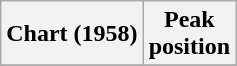<table class="wikitable plainrowheaders" style="text-align:center">
<tr>
<th scope="col">Chart (1958)</th>
<th scope="col">Peak<br>position</th>
</tr>
<tr>
</tr>
</table>
